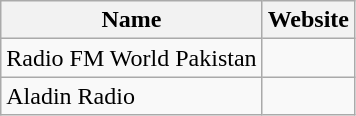<table class="wikitable">
<tr>
<th>Name</th>
<th>Website</th>
</tr>
<tr>
<td>Radio FM World Pakistan</td>
<td></td>
</tr>
<tr>
<td>Aladin Radio</td>
<td></td>
</tr>
</table>
